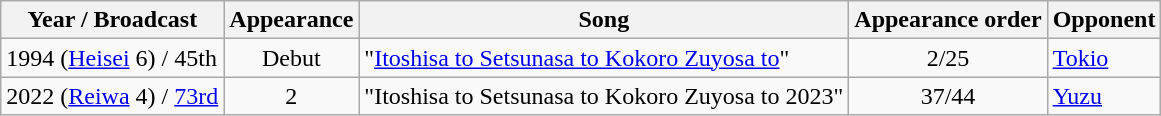<table class=wikitable>
<tr>
<th>Year / Broadcast</th>
<th>Appearance</th>
<th>Song</th>
<th>Appearance order</th>
<th>Opponent</th>
</tr>
<tr>
<td>1994 (<a href='#'>Heisei</a> 6) / 45th</td>
<td align=center>Debut</td>
<td>"<a href='#'>Itoshisa to Setsunasa to Kokoro Zuyosa to</a>"</td>
<td align=center>2/25</td>
<td><a href='#'>Tokio</a></td>
</tr>
<tr>
<td>2022 (<a href='#'>Reiwa</a> 4) / <a href='#'>73rd</a></td>
<td align=center>2</td>
<td>"Itoshisa to Setsunasa to Kokoro Zuyosa to 2023"</td>
<td align=center>37/44</td>
<td><a href='#'>Yuzu</a></td>
</tr>
</table>
